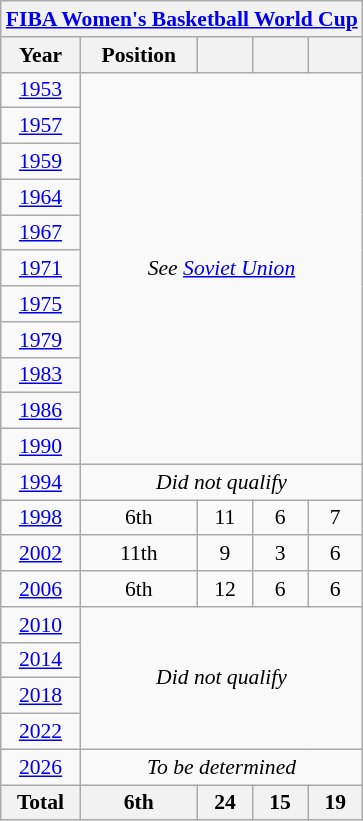<table class="wikitable" style="text-align: center;font-size:90%;">
<tr>
<th colspan="5"><a href='#'>FIBA Women's Basketball World Cup</a></th>
</tr>
<tr>
<th>Year</th>
<th>Position</th>
<th width="30"></th>
<th width="30"></th>
<th width="30"></th>
</tr>
<tr>
<td> <a href='#'>1953</a></td>
<td colspan="4" rowspan="11"><em>See <a href='#'>Soviet Union</a></em></td>
</tr>
<tr>
<td> <a href='#'>1957</a></td>
</tr>
<tr>
<td> <a href='#'>1959</a></td>
</tr>
<tr>
<td> <a href='#'>1964</a></td>
</tr>
<tr>
<td> <a href='#'>1967</a></td>
</tr>
<tr>
<td> <a href='#'>1971</a></td>
</tr>
<tr>
<td> <a href='#'>1975</a></td>
</tr>
<tr>
<td> <a href='#'>1979</a></td>
</tr>
<tr>
<td> <a href='#'>1983</a></td>
</tr>
<tr>
<td> <a href='#'>1986</a></td>
</tr>
<tr>
<td> <a href='#'>1990</a></td>
</tr>
<tr>
<td> <a href='#'>1994</a></td>
<td colspan="4"><em>Did not qualify</em></td>
</tr>
<tr>
<td> <a href='#'>1998</a></td>
<td>6th</td>
<td>11</td>
<td>6</td>
<td>7</td>
</tr>
<tr>
<td>  <a href='#'>2002</a></td>
<td>11th</td>
<td>9</td>
<td>3</td>
<td>6</td>
</tr>
<tr>
<td> <a href='#'>2006</a></td>
<td>6th</td>
<td>12</td>
<td>6</td>
<td>6</td>
</tr>
<tr>
<td> <a href='#'>2010</a></td>
<td colspan="4" rowspan="4"><em>Did not qualify</em></td>
</tr>
<tr>
<td> <a href='#'>2014</a></td>
</tr>
<tr>
<td> <a href='#'>2018</a></td>
</tr>
<tr>
<td> <a href='#'>2022</a></td>
</tr>
<tr>
<td> <a href='#'>2026</a></td>
<td colspan="4"><em>To be determined</em></td>
</tr>
<tr>
<th>Total</th>
<th>6th</th>
<th>24</th>
<th>15</th>
<th>19</th>
</tr>
</table>
